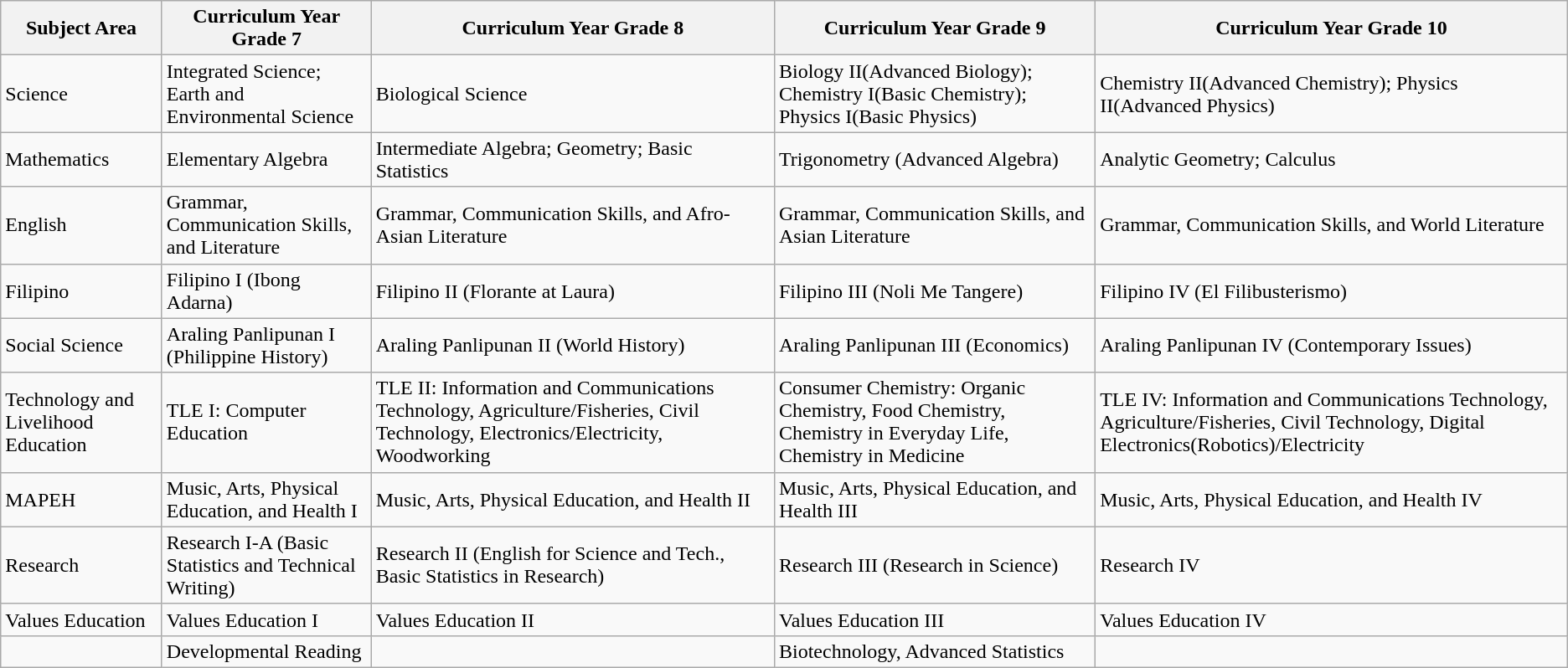<table class="wikitable">
<tr>
<th>Subject Area</th>
<th>Curriculum Year Grade 7</th>
<th>Curriculum Year Grade 8</th>
<th>Curriculum Year Grade 9</th>
<th>Curriculum Year Grade 10</th>
</tr>
<tr>
<td>Science</td>
<td>Integrated Science; Earth and Environmental Science</td>
<td>Biological Science</td>
<td>Biology II(Advanced Biology); Chemistry I(Basic Chemistry); Physics I(Basic Physics)</td>
<td>Chemistry II(Advanced Chemistry); Physics II(Advanced Physics)</td>
</tr>
<tr>
<td>Mathematics</td>
<td>Elementary Algebra</td>
<td>Intermediate Algebra; Geometry; Basic Statistics</td>
<td>Trigonometry (Advanced Algebra)</td>
<td>Analytic Geometry; Calculus</td>
</tr>
<tr>
<td>English</td>
<td>Grammar, Communication Skills, and Literature</td>
<td>Grammar, Communication Skills, and Afro-Asian Literature</td>
<td>Grammar, Communication Skills, and Asian Literature</td>
<td>Grammar, Communication Skills, and World Literature</td>
</tr>
<tr>
<td>Filipino</td>
<td>Filipino I (Ibong Adarna)</td>
<td>Filipino II (Florante at Laura)</td>
<td>Filipino III (Noli Me Tangere)</td>
<td>Filipino IV (El Filibusterismo)</td>
</tr>
<tr>
<td>Social Science</td>
<td>Araling Panlipunan I (Philippine History)</td>
<td>Araling Panlipunan II (World History)</td>
<td>Araling Panlipunan III (Economics)</td>
<td>Araling Panlipunan IV (Contemporary Issues)</td>
</tr>
<tr>
<td>Technology and Livelihood Education</td>
<td>TLE I: Computer Education</td>
<td>TLE II: Information and Communications Technology, Agriculture/Fisheries, Civil Technology, Electronics/Electricity, Woodworking</td>
<td>Consumer Chemistry: Organic Chemistry, Food Chemistry, Chemistry in Everyday Life, Chemistry in Medicine</td>
<td>TLE IV: Information and Communications Technology, Agriculture/Fisheries, Civil Technology, Digital Electronics(Robotics)/Electricity</td>
</tr>
<tr>
<td>MAPEH</td>
<td>Music, Arts, Physical Education, and Health I</td>
<td>Music, Arts, Physical Education, and Health II</td>
<td>Music, Arts, Physical Education, and Health III</td>
<td>Music, Arts, Physical Education, and Health IV</td>
</tr>
<tr>
<td>Research</td>
<td>Research I-A (Basic Statistics and Technical Writing)</td>
<td>Research II (English for Science and Tech., Basic Statistics in Research)</td>
<td>Research III (Research in Science)</td>
<td>Research IV</td>
</tr>
<tr>
<td>Values Education</td>
<td>Values Education I</td>
<td>Values Education II</td>
<td>Values Education III</td>
<td>Values Education IV</td>
</tr>
<tr>
<td></td>
<td>Developmental Reading</td>
<td></td>
<td>Biotechnology, Advanced Statistics</td>
</tr>
</table>
